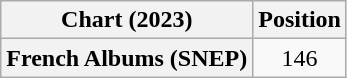<table class="wikitable plainrowheaders" style="text-align:center">
<tr>
<th scope="col">Chart (2023)</th>
<th scope="col">Position</th>
</tr>
<tr>
<th scope="row">French Albums (SNEP)</th>
<td>146</td>
</tr>
</table>
